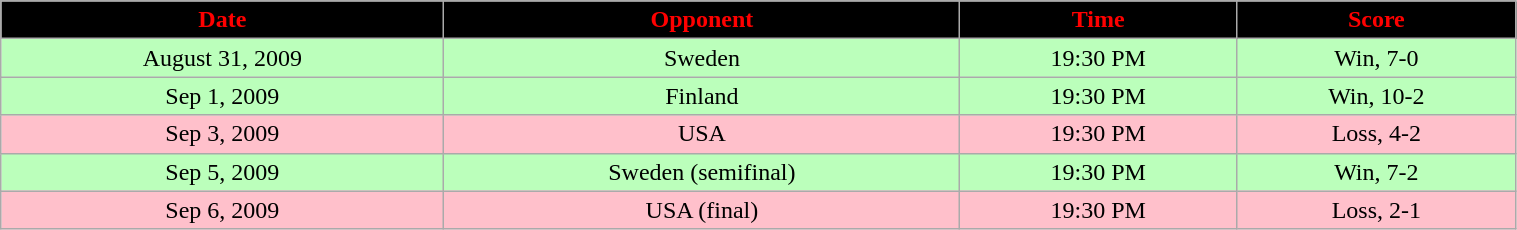<table class="wikitable" style="width:80%;">
<tr style="text-align:center; background:black; color:red;">
<td><strong>Date</strong></td>
<td><strong>Opponent</strong></td>
<td><strong>Time</strong></td>
<td><strong>Score</strong></td>
</tr>
<tr style="text-align:center;" bgcolor="bbffbb">
<td>August 31, 2009</td>
<td>Sweden</td>
<td>19:30 PM</td>
<td>Win, 7-0</td>
</tr>
<tr style="text-align:center;" bgcolor="bbffbb">
<td>Sep 1, 2009</td>
<td>Finland</td>
<td>19:30 PM</td>
<td>Win, 10-2</td>
</tr>
<tr style="text-align:center; background:pink;">
<td>Sep 3, 2009</td>
<td>USA</td>
<td>19:30 PM</td>
<td>Loss, 4-2</td>
</tr>
<tr style="text-align:center;" bgcolor="bbffbb">
<td>Sep 5, 2009</td>
<td>Sweden (semifinal)</td>
<td>19:30 PM</td>
<td>Win, 7-2</td>
</tr>
<tr style="text-align:center; background:pink;">
<td>Sep 6, 2009</td>
<td>USA (final)</td>
<td>19:30 PM</td>
<td>Loss, 2-1</td>
</tr>
</table>
